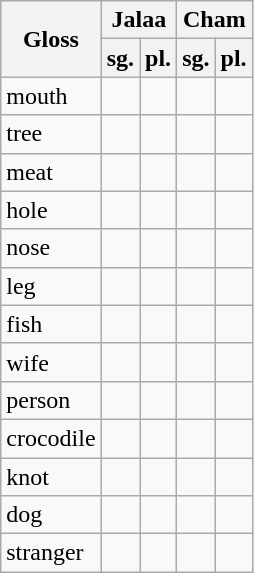<table class="wikitable">
<tr>
<th rowspan=2>Gloss</th>
<th colspan=2>Jalaa</th>
<th colspan=2>Cham</th>
</tr>
<tr>
<th>sg.</th>
<th>pl.</th>
<th>sg.</th>
<th>pl.</th>
</tr>
<tr>
<td>mouth</td>
<td></td>
<td></td>
<td></td>
<td></td>
</tr>
<tr>
<td>tree</td>
<td></td>
<td></td>
<td></td>
<td></td>
</tr>
<tr>
<td>meat</td>
<td></td>
<td></td>
<td></td>
<td></td>
</tr>
<tr>
<td>hole</td>
<td></td>
<td></td>
<td></td>
<td></td>
</tr>
<tr>
<td>nose</td>
<td></td>
<td></td>
<td></td>
<td></td>
</tr>
<tr>
<td>leg</td>
<td></td>
<td></td>
<td></td>
<td></td>
</tr>
<tr>
<td>fish</td>
<td></td>
<td></td>
<td></td>
<td></td>
</tr>
<tr>
<td>wife</td>
<td></td>
<td></td>
<td></td>
<td></td>
</tr>
<tr>
<td>person</td>
<td></td>
<td></td>
<td></td>
<td></td>
</tr>
<tr>
<td>crocodile</td>
<td></td>
<td></td>
<td></td>
<td></td>
</tr>
<tr>
<td>knot</td>
<td></td>
<td></td>
<td></td>
<td></td>
</tr>
<tr>
<td>dog</td>
<td></td>
<td></td>
<td></td>
<td></td>
</tr>
<tr>
<td>stranger</td>
<td></td>
<td></td>
<td></td>
<td></td>
</tr>
</table>
